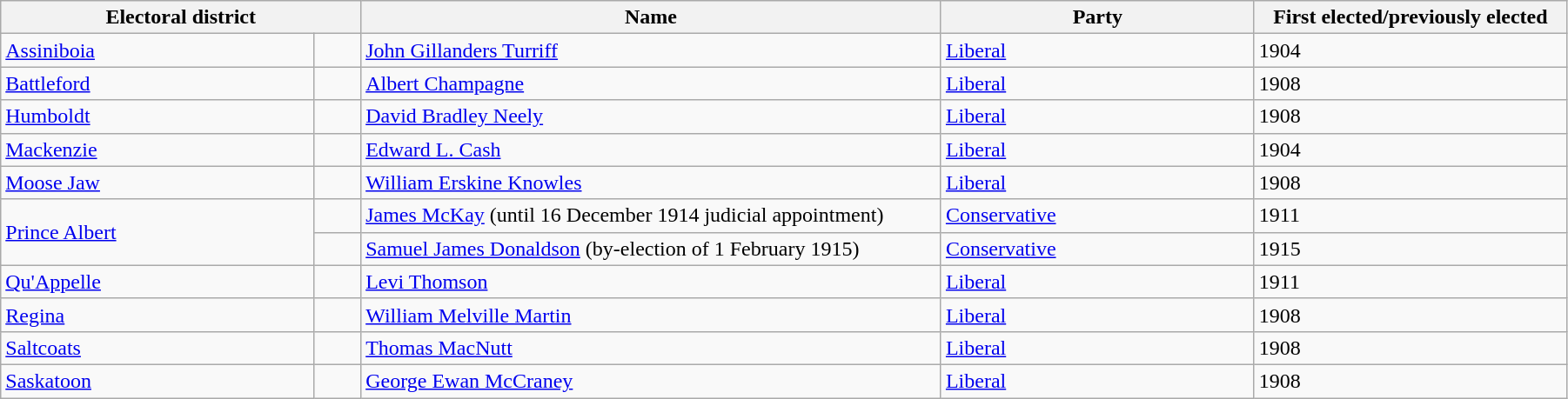<table class="wikitable" width=95%>
<tr>
<th colspan=2 width=23%>Electoral district</th>
<th>Name</th>
<th width=20%>Party</th>
<th>First elected/previously elected</th>
</tr>
<tr>
<td width=20%><a href='#'>Assiniboia</a></td>
<td></td>
<td><a href='#'>John Gillanders Turriff</a></td>
<td><a href='#'>Liberal</a></td>
<td>1904</td>
</tr>
<tr>
<td><a href='#'>Battleford</a></td>
<td></td>
<td><a href='#'>Albert Champagne</a></td>
<td><a href='#'>Liberal</a></td>
<td>1908</td>
</tr>
<tr>
<td><a href='#'>Humboldt</a></td>
<td></td>
<td><a href='#'>David Bradley Neely</a></td>
<td><a href='#'>Liberal</a></td>
<td>1908</td>
</tr>
<tr>
<td><a href='#'>Mackenzie</a></td>
<td></td>
<td><a href='#'>Edward L. Cash</a></td>
<td><a href='#'>Liberal</a></td>
<td>1904</td>
</tr>
<tr>
<td><a href='#'>Moose Jaw</a></td>
<td></td>
<td><a href='#'>William Erskine Knowles</a></td>
<td><a href='#'>Liberal</a></td>
<td>1908</td>
</tr>
<tr>
<td rowspan=2><a href='#'>Prince Albert</a></td>
<td></td>
<td><a href='#'>James McKay</a> (until 16 December 1914 judicial appointment)</td>
<td><a href='#'>Conservative</a></td>
<td>1911</td>
</tr>
<tr>
<td></td>
<td><a href='#'>Samuel James Donaldson</a> (by-election of 1 February 1915)</td>
<td><a href='#'>Conservative</a></td>
<td>1915</td>
</tr>
<tr>
<td><a href='#'>Qu'Appelle</a></td>
<td></td>
<td><a href='#'>Levi Thomson</a></td>
<td><a href='#'>Liberal</a></td>
<td>1911</td>
</tr>
<tr>
<td><a href='#'>Regina</a></td>
<td></td>
<td><a href='#'>William Melville Martin</a></td>
<td><a href='#'>Liberal</a></td>
<td>1908</td>
</tr>
<tr>
<td><a href='#'>Saltcoats</a></td>
<td></td>
<td><a href='#'>Thomas MacNutt</a></td>
<td><a href='#'>Liberal</a></td>
<td>1908</td>
</tr>
<tr>
<td><a href='#'>Saskatoon</a></td>
<td></td>
<td><a href='#'>George Ewan McCraney</a></td>
<td><a href='#'>Liberal</a></td>
<td>1908</td>
</tr>
</table>
